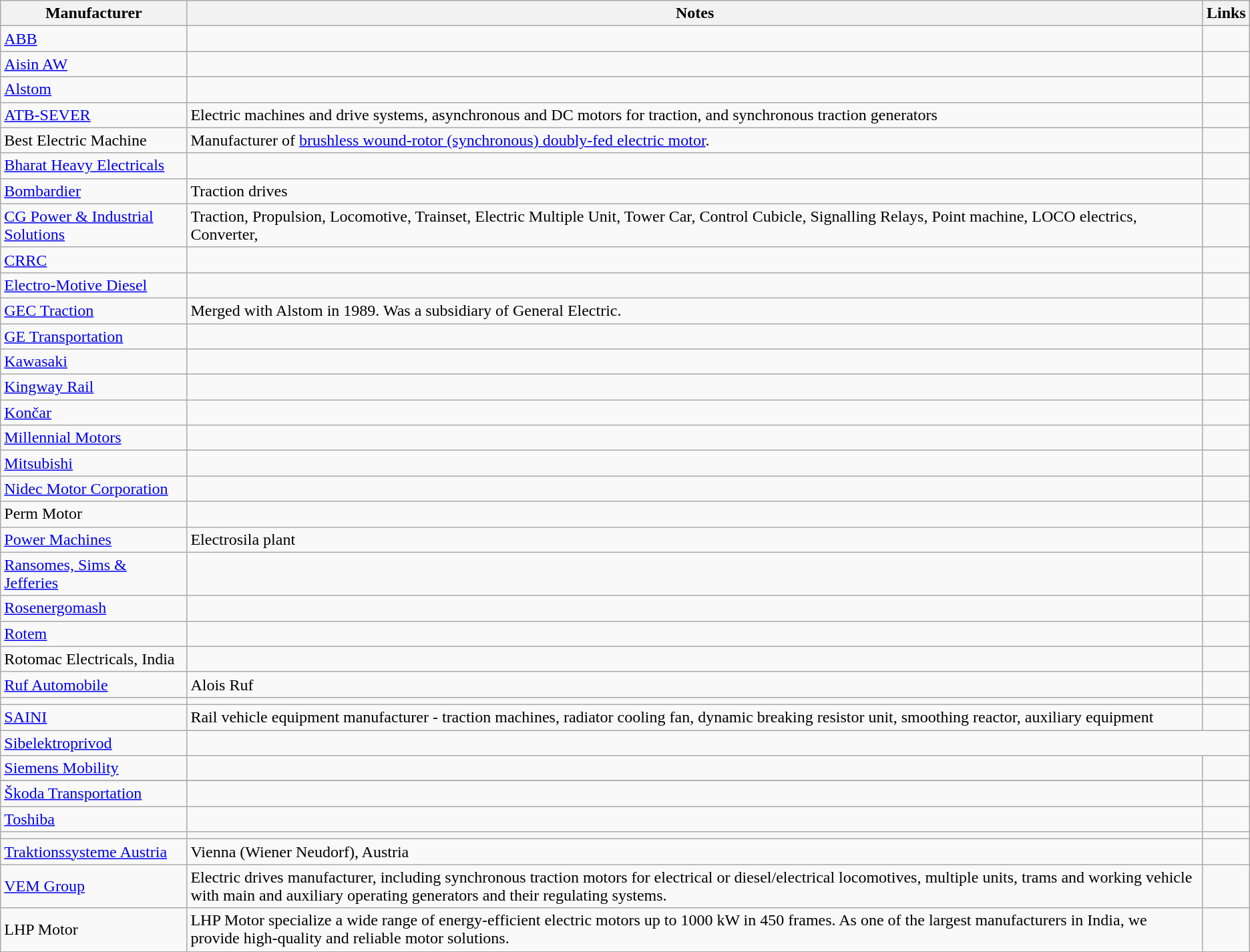<table class="wikitable">
<tr>
<th>Manufacturer</th>
<th>Notes</th>
<th>Links</th>
</tr>
<tr>
<td><a href='#'>ABB</a></td>
<td></td>
<td></td>
</tr>
<tr>
<td><a href='#'>Aisin AW</a></td>
<td></td>
<td></td>
</tr>
<tr>
<td><a href='#'>Alstom</a></td>
<td></td>
<td></td>
</tr>
<tr>
<td><a href='#'>ATB-SEVER</a></td>
<td>Electric machines and drive systems, asynchronous and DC motors for traction, and synchronous traction generators</td>
<td></td>
</tr>
<tr>
<td>Best Electric Machine</td>
<td>Manufacturer of <a href='#'>brushless wound-rotor (synchronous) doubly-fed electric motor</a>.</td>
<td></td>
</tr>
<tr>
<td><a href='#'>Bharat Heavy Electricals</a></td>
<td></td>
<td></td>
</tr>
<tr>
<td><a href='#'>Bombardier</a></td>
<td>Traction drives</td>
<td></td>
</tr>
<tr>
<td><a href='#'>CG Power & Industrial Solutions</a></td>
<td>Traction, Propulsion, Locomotive, Trainset, Electric Multiple Unit, Tower Car, Control Cubicle, Signalling Relays, Point machine, LOCO electrics, Converter,</td>
<td></td>
</tr>
<tr>
<td><a href='#'>CRRC</a></td>
<td></td>
<td></td>
</tr>
<tr>
<td><a href='#'>Electro-Motive Diesel</a></td>
<td></td>
<td></td>
</tr>
<tr>
<td><a href='#'>GEC Traction</a></td>
<td>Merged with Alstom in 1989. Was a subsidiary of General Electric.</td>
<td></td>
</tr>
<tr>
<td><a href='#'>GE Transportation</a></td>
<td></td>
<td></td>
</tr>
<tr>
<td><a href='#'>Kawasaki</a></td>
<td></td>
<td></td>
</tr>
<tr>
<td><a href='#'>Kingway Rail</a></td>
<td></td>
<td></td>
</tr>
<tr>
<td><a href='#'>Končar</a></td>
<td></td>
<td></td>
</tr>
<tr>
<td><a href='#'>Millennial Motors</a></td>
<td></td>
<td></td>
</tr>
<tr>
<td><a href='#'>Mitsubishi</a></td>
<td></td>
<td></td>
</tr>
<tr>
<td><a href='#'>Nidec Motor Corporation</a></td>
<td></td>
<td></td>
</tr>
<tr>
<td>Perm Motor</td>
<td></td>
<td></td>
</tr>
<tr>
<td><a href='#'>Power Machines</a></td>
<td>Electrosila plant</td>
<td></td>
</tr>
<tr>
<td><a href='#'>Ransomes, Sims & Jefferies</a></td>
<td></td>
<td></td>
</tr>
<tr>
<td><a href='#'>Rosenergomash</a></td>
<td></td>
<td></td>
</tr>
<tr>
<td><a href='#'>Rotem</a></td>
<td></td>
<td></td>
</tr>
<tr>
<td>Rotomac Electricals, India</td>
<td></td>
<td></td>
</tr>
<tr>
<td><a href='#'>Ruf Automobile</a></td>
<td>Alois Ruf</td>
<td></td>
</tr>
<tr>
<td></td>
<td></td>
<td></td>
</tr>
<tr>
<td><a href='#'>SAINI</a></td>
<td>Rail vehicle equipment manufacturer - traction machines, radiator cooling fan, dynamic breaking resistor unit, smoothing reactor, auxiliary equipment</td>
<td></td>
</tr>
<tr>
<td><a href='#'>Sibelektroprivod</a></td>
</tr>
<tr>
<td><a href='#'>Siemens Mobility</a></td>
<td></td>
<td></td>
</tr>
<tr>
</tr>
<tr>
<td><a href='#'>Škoda Transportation</a></td>
<td></td>
<td></td>
</tr>
<tr>
<td><a href='#'>Toshiba</a></td>
<td></td>
<td></td>
</tr>
<tr>
<td></td>
<td></td>
<td></td>
</tr>
<tr>
<td><a href='#'>Traktionssysteme Austria</a></td>
<td>Vienna (Wiener Neudorf), Austria</td>
<td></td>
</tr>
<tr>
<td><a href='#'>VEM Group</a></td>
<td>Electric drives manufacturer, including synchronous traction motors for electrical or diesel/electrical locomotives, multiple units, trams and working vehicle with main and auxiliary operating generators and their regulating systems.</td>
<td></td>
</tr>
<tr>
<td>LHP Motor</td>
<td>LHP Motor specialize a wide range of energy-efficient electric motors up to 1000 kW in 450 frames. As one of the largest manufacturers in India, we provide high-quality and reliable motor solutions.</td>
<td></td>
</tr>
</table>
